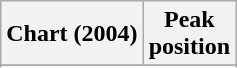<table class="wikitable sortable plainrowheaders">
<tr>
<th scope="col">Chart (2004)</th>
<th scope="col">Peak<br>position</th>
</tr>
<tr>
</tr>
<tr>
</tr>
<tr>
</tr>
<tr>
</tr>
</table>
